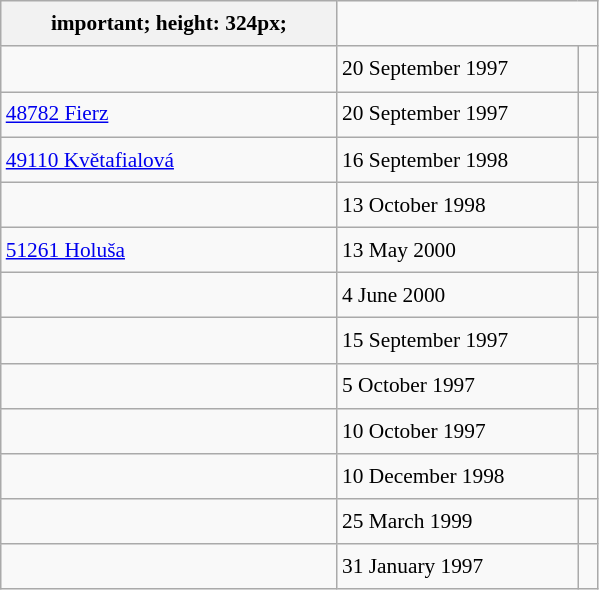<table class="wikitable" style="font-size: 89%; float: left; width: 28em; margin-right: 1em; line-height: 1.65em">
<tr>
<th>important; height: 324px;</th>
</tr>
<tr>
<td></td>
<td>20 September 1997</td>
<td></td>
</tr>
<tr>
<td><a href='#'>48782 Fierz</a></td>
<td>20 September 1997</td>
<td></td>
</tr>
<tr>
<td><a href='#'>49110 Květafialová</a></td>
<td>16 September 1998</td>
<td> </td>
</tr>
<tr>
<td></td>
<td>13 October 1998</td>
<td></td>
</tr>
<tr>
<td><a href='#'>51261 Holuša</a></td>
<td>13 May 2000</td>
<td></td>
</tr>
<tr>
<td></td>
<td>4 June 2000</td>
<td></td>
</tr>
<tr>
<td></td>
<td>15 September 1997</td>
<td></td>
</tr>
<tr>
<td></td>
<td>5 October 1997</td>
<td></td>
</tr>
<tr>
<td></td>
<td>10 October 1997</td>
<td></td>
</tr>
<tr>
<td></td>
<td>10 December 1998</td>
<td></td>
</tr>
<tr>
<td></td>
<td>25 March 1999</td>
<td></td>
</tr>
<tr>
<td></td>
<td>31 January 1997</td>
<td></td>
</tr>
</table>
